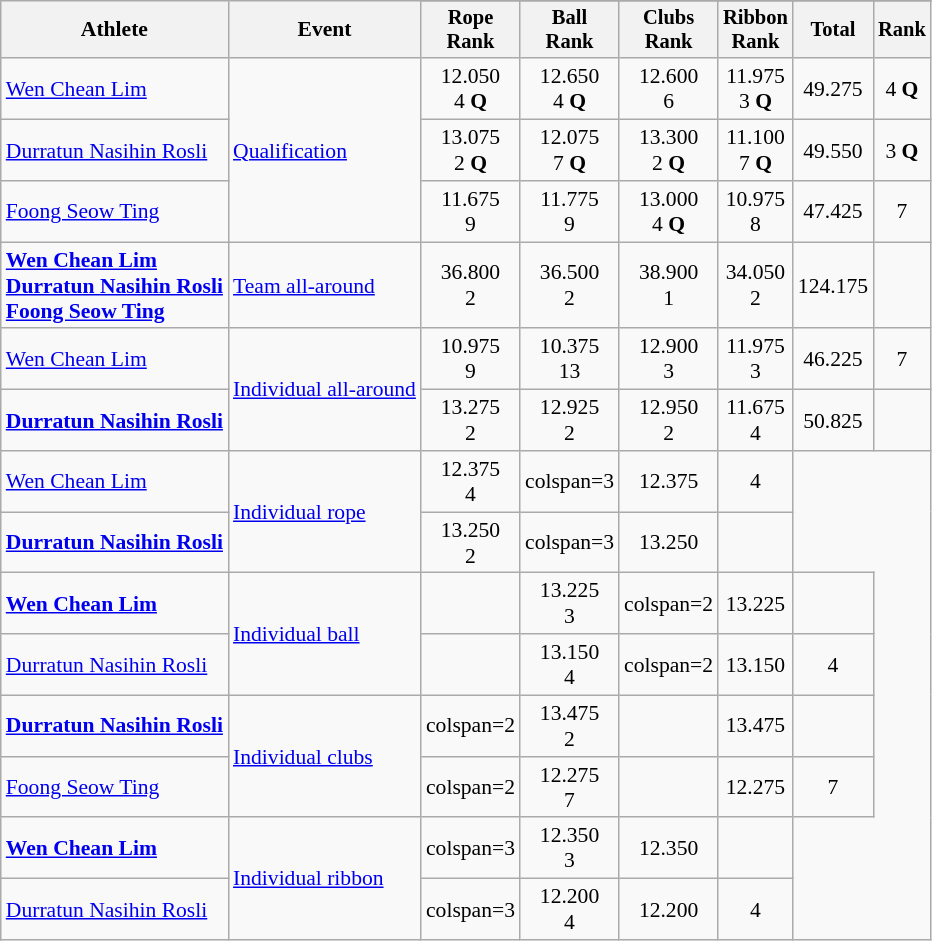<table class=wikitable style="font-size:90%">
<tr>
<th rowspan=2>Athlete</th>
<th rowspan=2>Event</th>
</tr>
<tr style="font-size:95%">
<th>Rope<br>Rank</th>
<th>Ball<br>Rank</th>
<th>Clubs<br>Rank</th>
<th>Ribbon<br>Rank</th>
<th>Total</th>
<th>Rank</th>
</tr>
<tr align=center>
<td align=left><a href='#'>Wen Chean Lim</a></td>
<td align=left rowspan=3><a href='#'>Qualification</a></td>
<td>12.050<br>4 <strong>Q</strong></td>
<td>12.650<br>4 <strong>Q</strong></td>
<td>12.600<br>6</td>
<td>11.975<br>3 <strong>Q</strong></td>
<td>49.275</td>
<td>4 <strong>Q</strong></td>
</tr>
<tr align=center>
<td align=left><a href='#'>Durratun Nasihin Rosli</a></td>
<td>13.075<br>2 <strong>Q</strong></td>
<td>12.075<br>7 <strong>Q</strong></td>
<td>13.300<br>2 <strong>Q</strong></td>
<td>11.100<br>7 <strong>Q</strong></td>
<td>49.550</td>
<td>3 <strong>Q</strong></td>
</tr>
<tr align=center>
<td align=left><a href='#'>Foong Seow Ting</a></td>
<td>11.675<br>9</td>
<td>11.775<br>9</td>
<td>13.000<br>4 <strong>Q</strong></td>
<td>10.975<br>8</td>
<td>47.425</td>
<td>7</td>
</tr>
<tr align=center>
<td align=left><strong><a href='#'>Wen Chean Lim</a><br><a href='#'>Durratun Nasihin Rosli</a><br><a href='#'>Foong Seow Ting</a></strong></td>
<td align=left><a href='#'>Team all-around</a></td>
<td>36.800<br>2</td>
<td>36.500<br>2</td>
<td>38.900<br>1</td>
<td>34.050<br>2</td>
<td>124.175</td>
<td></td>
</tr>
<tr align=center>
<td align=left><a href='#'>Wen Chean Lim</a></td>
<td align=left rowspan=2><a href='#'>Individual all-around</a></td>
<td>10.975<br>9</td>
<td>10.375<br>13</td>
<td>12.900<br>3</td>
<td>11.975<br>3</td>
<td>46.225</td>
<td>7</td>
</tr>
<tr align=center>
<td align=left><strong><a href='#'>Durratun Nasihin Rosli</a></strong></td>
<td>13.275<br>2</td>
<td>12.925<br>2</td>
<td>12.950<br>2</td>
<td>11.675<br>4</td>
<td>50.825</td>
<td></td>
</tr>
<tr align=center>
<td align=left><a href='#'>Wen Chean Lim</a></td>
<td align=left rowspan=2><a href='#'>Individual rope</a></td>
<td>12.375<br>4</td>
<td>colspan=3 </td>
<td>12.375</td>
<td>4</td>
</tr>
<tr align=center>
<td align=left><strong><a href='#'>Durratun Nasihin Rosli</a></strong></td>
<td>13.250<br>2</td>
<td>colspan=3 </td>
<td>13.250</td>
<td></td>
</tr>
<tr align=center>
<td align=left><strong><a href='#'>Wen Chean Lim</a></strong></td>
<td align=left rowspan=2><a href='#'>Individual ball</a></td>
<td></td>
<td>13.225<br>3</td>
<td>colspan=2 </td>
<td>13.225</td>
<td></td>
</tr>
<tr align=center>
<td align=left><a href='#'>Durratun Nasihin Rosli</a></td>
<td></td>
<td>13.150<br>4</td>
<td>colspan=2 </td>
<td>13.150</td>
<td>4</td>
</tr>
<tr align=center>
<td align=left><strong><a href='#'>Durratun Nasihin Rosli</a></strong></td>
<td align=left rowspan=2><a href='#'>Individual clubs</a></td>
<td>colspan=2 </td>
<td>13.475<br>2</td>
<td></td>
<td>13.475</td>
<td></td>
</tr>
<tr align=center>
<td align=left><a href='#'>Foong Seow Ting</a></td>
<td>colspan=2 </td>
<td>12.275<br>7</td>
<td></td>
<td>12.275</td>
<td>7</td>
</tr>
<tr align=center>
<td align=left><strong><a href='#'>Wen Chean Lim</a></strong></td>
<td align=left rowspan=2><a href='#'>Individual ribbon</a></td>
<td>colspan=3 </td>
<td>12.350<br>3</td>
<td>12.350</td>
<td></td>
</tr>
<tr align=center>
<td align=left><a href='#'>Durratun Nasihin Rosli</a></td>
<td>colspan=3 </td>
<td>12.200<br>4</td>
<td>12.200</td>
<td>4</td>
</tr>
</table>
